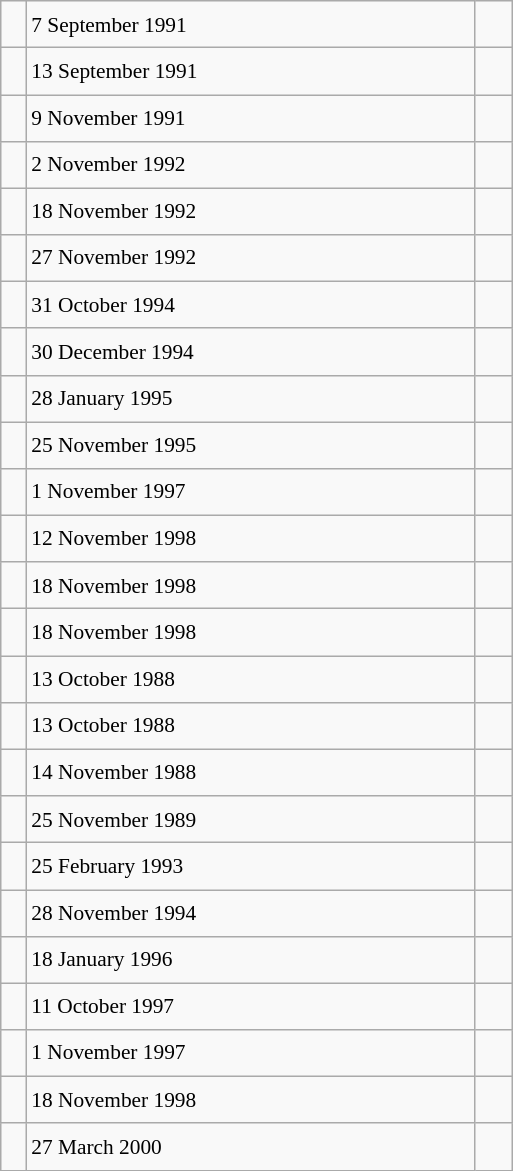<table class="wikitable" style="font-size: 89%; float: left; width: 24em; margin-right: 1em; line-height: 1.65em">
<tr>
<td></td>
<td>7 September 1991</td>
<td><small></small> </td>
</tr>
<tr>
<td></td>
<td>13 September 1991</td>
<td><small></small> </td>
</tr>
<tr>
<td></td>
<td>9 November 1991</td>
<td><small></small> </td>
</tr>
<tr>
<td></td>
<td>2 November 1992</td>
<td><small></small> </td>
</tr>
<tr>
<td></td>
<td>18 November 1992</td>
<td><small></small> </td>
</tr>
<tr>
<td></td>
<td>27 November 1992</td>
<td><small></small> </td>
</tr>
<tr>
<td></td>
<td>31 October 1994</td>
<td><small></small> </td>
</tr>
<tr>
<td></td>
<td>30 December 1994</td>
<td><small></small> </td>
</tr>
<tr>
<td></td>
<td>28 January 1995</td>
<td><small></small> </td>
</tr>
<tr>
<td></td>
<td>25 November 1995</td>
<td><small></small> </td>
</tr>
<tr>
<td></td>
<td>1 November 1997</td>
<td><small></small> </td>
</tr>
<tr>
<td></td>
<td>12 November 1998</td>
<td><small></small> </td>
</tr>
<tr>
<td></td>
<td>18 November 1998</td>
<td><small></small> </td>
</tr>
<tr>
<td></td>
<td>18 November 1998</td>
<td><small></small> </td>
</tr>
<tr>
<td></td>
<td>13 October 1988</td>
<td><small></small> </td>
</tr>
<tr>
<td></td>
<td>13 October 1988</td>
<td><small></small> </td>
</tr>
<tr>
<td></td>
<td>14 November 1988</td>
<td><small></small> </td>
</tr>
<tr>
<td></td>
<td>25 November 1989</td>
<td><small></small> </td>
</tr>
<tr>
<td></td>
<td>25 February 1993</td>
<td><small></small> </td>
</tr>
<tr>
<td></td>
<td>28 November 1994</td>
<td><small></small> </td>
</tr>
<tr>
<td></td>
<td>18 January 1996</td>
<td><small></small> </td>
</tr>
<tr>
<td></td>
<td>11 October 1997</td>
<td><small></small> </td>
</tr>
<tr>
<td></td>
<td>1 November 1997</td>
<td><small></small> </td>
</tr>
<tr>
<td></td>
<td>18 November 1998</td>
<td><small></small> </td>
</tr>
<tr>
<td></td>
<td>27 March 2000</td>
<td><small></small> </td>
</tr>
</table>
